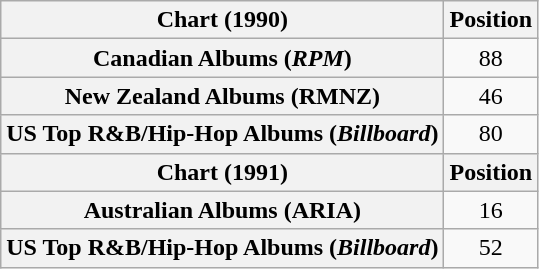<table class="wikitable plainrowheaders" style="text-align:center">
<tr>
<th scope="col">Chart (1990)</th>
<th scope="col">Position</th>
</tr>
<tr>
<th scope="row">Canadian Albums (<em>RPM</em>)</th>
<td>88</td>
</tr>
<tr>
<th scope="row">New Zealand Albums (RMNZ)</th>
<td>46</td>
</tr>
<tr>
<th scope="row">US Top R&B/Hip-Hop Albums (<em>Billboard</em>)</th>
<td>80</td>
</tr>
<tr>
<th scope="col">Chart (1991)</th>
<th scope="col">Position</th>
</tr>
<tr>
<th scope="row">Australian Albums (ARIA)</th>
<td>16</td>
</tr>
<tr>
<th scope="row">US Top R&B/Hip-Hop Albums (<em>Billboard</em>)</th>
<td>52</td>
</tr>
</table>
